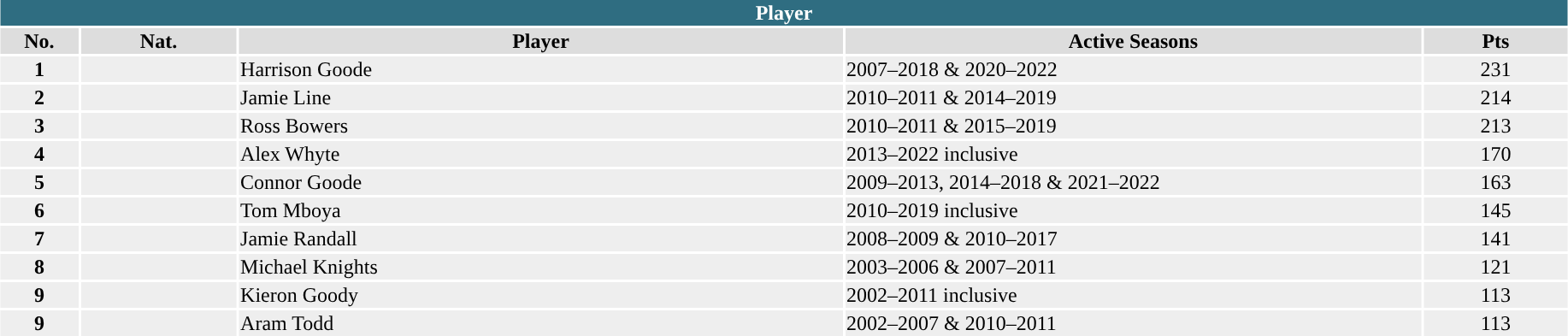<table class="toccolours"  style="width:97%; clear:both; margin:1.5em auto; text-align:center;">
<tr>
<th colspan="11" style="background:#2f6d81; color:white;”">Player</th>
</tr>
<tr style="background:#ddd;">
<th width=5%>No.</th>
<th width=10%>Nat.</th>
<th !width=30%>Player</th>
<th width=37%>Active Seasons</th>
<th widith=18%>Pts</th>
</tr>
<tr style="background:#eee;">
<td><strong>1</strong></td>
<td></td>
<td align=left>Harrison Goode</td>
<td align=left>2007–2018 & 2020–2022</td>
<td>231</td>
</tr>
<tr style="background:#eee;">
<td><strong>2</strong></td>
<td></td>
<td align=left>Jamie Line</td>
<td align=left>2010–2011 & 2014–2019</td>
<td>214</td>
</tr>
<tr style="background:#eee;">
<td><strong>3</strong></td>
<td></td>
<td align=left>Ross Bowers</td>
<td align=left>2010–2011 & 2015–2019</td>
<td>213</td>
</tr>
<tr style="background:#eee;">
<td><strong>4</strong></td>
<td></td>
<td align=left>Alex Whyte</td>
<td align=left>2013–2022 inclusive</td>
<td>170</td>
</tr>
<tr style="background:#eee;">
<td><strong>5</strong></td>
<td></td>
<td align=left>Connor Goode</td>
<td align=left>2009–2013, 2014–2018 & 2021–2022</td>
<td>163</td>
</tr>
<tr style="background:#eee;">
<td><strong>6</strong></td>
<td></td>
<td align=left>Tom Mboya</td>
<td align=left>2010–2019 inclusive</td>
<td>145</td>
</tr>
<tr style="background:#eee;">
<td><strong>7</strong></td>
<td></td>
<td align=left>Jamie Randall</td>
<td align=left>2008–2009 & 2010–2017</td>
<td>141</td>
</tr>
<tr style="background:#eee;">
<td><strong>8</strong></td>
<td></td>
<td align=left>Michael Knights</td>
<td align=left>2003–2006 & 2007–2011</td>
<td>121</td>
</tr>
<tr style="background:#eee;">
<td><strong>9</strong></td>
<td></td>
<td align="left">Kieron Goody</td>
<td align=left>2002–2011 inclusive</td>
<td>113</td>
</tr>
<tr style="background:#eee;">
<td><strong>9</strong></td>
<td></td>
<td align=left>Aram Todd</td>
<td align=left>2002–2007 & 2010–2011</td>
<td>113</td>
</tr>
</table>
